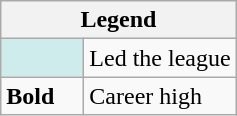<table class="wikitable mw-collapsible">
<tr>
<th colspan="2">Legend</th>
</tr>
<tr>
<td style="background:#cfecec; width:3em;"></td>
<td>Led the league</td>
</tr>
<tr>
<td><strong>Bold</strong></td>
<td>Career high</td>
</tr>
</table>
